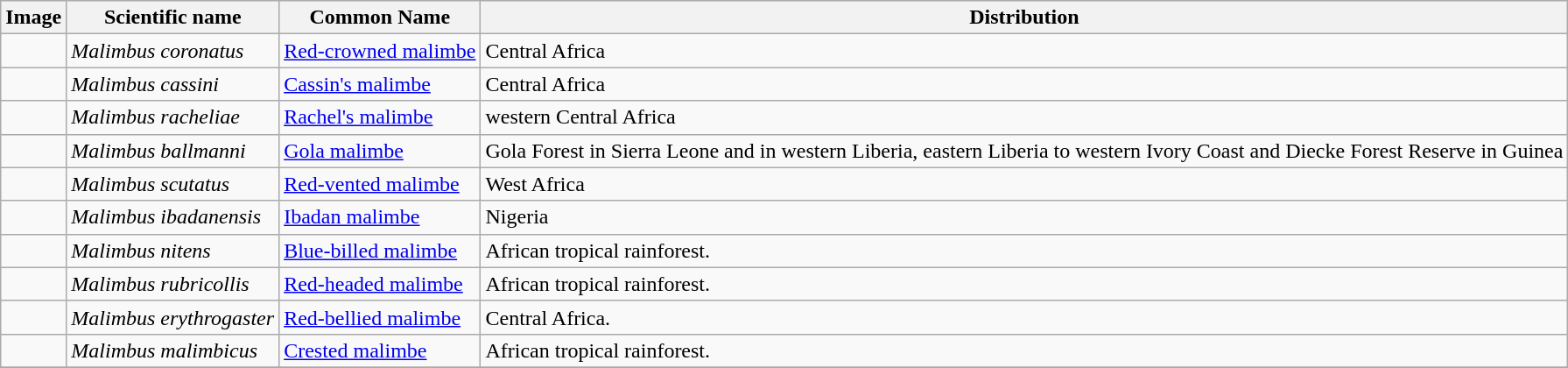<table class="wikitable">
<tr>
<th>Image</th>
<th>Scientific name</th>
<th>Common Name</th>
<th>Distribution</th>
</tr>
<tr>
<td></td>
<td><em>Malimbus coronatus</em></td>
<td><a href='#'>Red-crowned malimbe</a></td>
<td>Central Africa</td>
</tr>
<tr>
<td></td>
<td><em>Malimbus cassini</em></td>
<td><a href='#'>Cassin's malimbe</a></td>
<td>Central Africa</td>
</tr>
<tr>
<td></td>
<td><em>Malimbus racheliae</em></td>
<td><a href='#'>Rachel's malimbe</a></td>
<td>western Central Africa</td>
</tr>
<tr>
<td></td>
<td><em>Malimbus ballmanni</em></td>
<td><a href='#'>Gola malimbe</a></td>
<td>Gola Forest in Sierra Leone and in western Liberia,  eastern Liberia to western Ivory Coast and Diecke Forest Reserve in Guinea</td>
</tr>
<tr>
<td></td>
<td><em>Malimbus scutatus</em></td>
<td><a href='#'>Red-vented malimbe</a></td>
<td>West Africa</td>
</tr>
<tr>
<td></td>
<td><em>Malimbus ibadanensis</em></td>
<td><a href='#'>Ibadan malimbe</a></td>
<td>Nigeria</td>
</tr>
<tr>
<td></td>
<td><em>Malimbus nitens</em></td>
<td><a href='#'>Blue-billed malimbe</a></td>
<td>African tropical rainforest.</td>
</tr>
<tr>
<td></td>
<td><em>Malimbus rubricollis</em></td>
<td><a href='#'>Red-headed malimbe</a></td>
<td>African tropical rainforest.</td>
</tr>
<tr>
<td></td>
<td><em>Malimbus erythrogaster</em></td>
<td><a href='#'>Red-bellied malimbe</a></td>
<td>Central Africa.</td>
</tr>
<tr>
<td></td>
<td><em>Malimbus malimbicus</em></td>
<td><a href='#'>Crested malimbe</a></td>
<td>African tropical rainforest.</td>
</tr>
<tr>
</tr>
</table>
